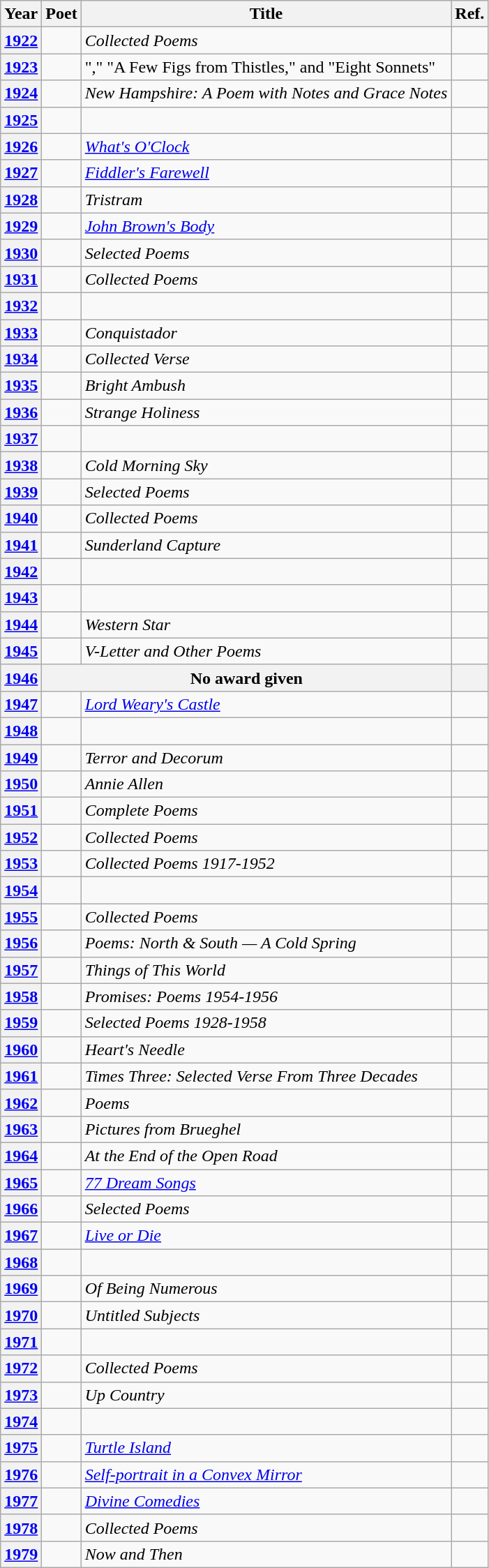<table class="wikitable sortable mw-collapsible">
<tr>
<th>Year</th>
<th>Poet</th>
<th>Title</th>
<th>Ref.</th>
</tr>
<tr>
<th><a href='#'>1922</a></th>
<td></td>
<td><em>Collected Poems</em></td>
<td></td>
</tr>
<tr>
<th><a href='#'>1923</a></th>
<td></td>
<td>"," "A Few Figs from Thistles," and "Eight Sonnets"</td>
<td></td>
</tr>
<tr>
<th><a href='#'>1924</a></th>
<td></td>
<td><em>New Hampshire: A Poem with Notes and Grace Notes</em></td>
<td></td>
</tr>
<tr>
<th><a href='#'>1925</a></th>
<td></td>
<td><em></em></td>
<td></td>
</tr>
<tr>
<th><a href='#'>1926</a></th>
<td></td>
<td><em><a href='#'>What's O'Clock</a></em></td>
<td></td>
</tr>
<tr>
<th><a href='#'>1927</a></th>
<td></td>
<td><em><a href='#'>Fiddler's Farewell</a></em></td>
<td></td>
</tr>
<tr>
<th><a href='#'>1928</a></th>
<td></td>
<td><em>Tristram</em></td>
<td></td>
</tr>
<tr>
<th><a href='#'>1929</a></th>
<td></td>
<td><em><a href='#'>John Brown's Body</a></em></td>
<td></td>
</tr>
<tr>
<th><a href='#'>1930</a></th>
<td></td>
<td><em>Selected Poems</em></td>
<td></td>
</tr>
<tr>
<th><a href='#'>1931</a></th>
<td></td>
<td><em>Collected Poems</em></td>
<td></td>
</tr>
<tr>
<th><a href='#'>1932</a></th>
<td></td>
<td><em></em></td>
<td></td>
</tr>
<tr>
<th><a href='#'>1933</a></th>
<td></td>
<td><em>Conquistador</em></td>
<td></td>
</tr>
<tr>
<th><a href='#'>1934</a></th>
<td></td>
<td><em>Collected Verse</em></td>
<td></td>
</tr>
<tr>
<th><a href='#'>1935</a></th>
<td></td>
<td><em>Bright Ambush</em></td>
<td></td>
</tr>
<tr>
<th><a href='#'>1936</a></th>
<td></td>
<td><em>Strange Holiness</em></td>
<td></td>
</tr>
<tr>
<th><a href='#'>1937</a></th>
<td></td>
<td></td>
<td></td>
</tr>
<tr>
<th><a href='#'>1938</a></th>
<td></td>
<td><em>Cold Morning Sky</em></td>
<td></td>
</tr>
<tr>
<th><a href='#'>1939</a></th>
<td></td>
<td><em>Selected Poems</em></td>
<td></td>
</tr>
<tr>
<th><a href='#'>1940</a></th>
<td></td>
<td><em>Collected Poems</em></td>
<td></td>
</tr>
<tr>
<th><a href='#'>1941</a></th>
<td></td>
<td><em>Sunderland Capture</em></td>
<td></td>
</tr>
<tr>
<th><a href='#'>1942</a></th>
<td></td>
<td><em></em></td>
<td></td>
</tr>
<tr>
<th><a href='#'>1943</a></th>
<td></td>
<td></td>
<td></td>
</tr>
<tr>
<th><a href='#'>1944</a></th>
<td></td>
<td><em>Western Star</em></td>
<td></td>
</tr>
<tr>
<th><a href='#'>1945</a></th>
<td></td>
<td><em>V-Letter and Other Poems</em></td>
<td></td>
</tr>
<tr>
<th><a href='#'>1946</a></th>
<th colspan="2">No award given</th>
<th></th>
</tr>
<tr>
<th><a href='#'>1947</a></th>
<td></td>
<td><em><a href='#'>Lord Weary's Castle</a></em></td>
<td></td>
</tr>
<tr>
<th><a href='#'>1948</a></th>
<td></td>
<td><em></em></td>
<td></td>
</tr>
<tr>
<th><a href='#'>1949</a></th>
<td></td>
<td><em>Terror and Decorum</em></td>
<td></td>
</tr>
<tr>
<th><a href='#'>1950</a></th>
<td></td>
<td><em>Annie Allen</em></td>
<td></td>
</tr>
<tr>
<th><a href='#'>1951</a></th>
<td></td>
<td><em>Complete Poems</em></td>
<td></td>
</tr>
<tr>
<th><a href='#'>1952</a></th>
<td></td>
<td><em>Collected Poems</em></td>
<td></td>
</tr>
<tr>
<th><a href='#'>1953</a></th>
<td></td>
<td><em>Collected Poems 1917-1952</em></td>
<td></td>
</tr>
<tr>
<th><a href='#'>1954</a></th>
<td></td>
<td><em></em></td>
<td></td>
</tr>
<tr>
<th><a href='#'>1955</a></th>
<td></td>
<td><em>Collected Poems</em></td>
<td></td>
</tr>
<tr>
<th><a href='#'>1956</a></th>
<td></td>
<td><em>Poems: North & South — A Cold Spring</em></td>
<td></td>
</tr>
<tr>
<th><a href='#'>1957</a></th>
<td></td>
<td><em>Things of This World</em></td>
<td></td>
</tr>
<tr>
<th><a href='#'>1958</a></th>
<td></td>
<td><em>Promises: Poems 1954-1956</em></td>
<td></td>
</tr>
<tr>
<th><a href='#'>1959</a></th>
<td></td>
<td><em>Selected Poems 1928-1958</em></td>
<td></td>
</tr>
<tr>
<th><a href='#'>1960</a></th>
<td></td>
<td><em>Heart's Needle</em></td>
<td></td>
</tr>
<tr>
<th><a href='#'>1961</a></th>
<td></td>
<td><em>Times Three: Selected Verse From Three Decades</em></td>
<td></td>
</tr>
<tr>
<th><a href='#'>1962</a></th>
<td></td>
<td><em>Poems</em></td>
<td></td>
</tr>
<tr>
<th><a href='#'>1963</a></th>
<td></td>
<td><em>Pictures from Brueghel</em></td>
<td></td>
</tr>
<tr>
<th><a href='#'>1964</a></th>
<td></td>
<td><em>At the End of the Open Road</em></td>
<td></td>
</tr>
<tr>
<th><a href='#'>1965</a></th>
<td></td>
<td><em><a href='#'>77 Dream Songs</a></em></td>
<td></td>
</tr>
<tr>
<th><a href='#'>1966</a></th>
<td></td>
<td><em>Selected Poems</em></td>
<td></td>
</tr>
<tr>
<th><a href='#'>1967</a></th>
<td></td>
<td><em><a href='#'>Live or Die</a></em></td>
<td></td>
</tr>
<tr>
<th><a href='#'>1968</a></th>
<td></td>
<td><em></em></td>
<td></td>
</tr>
<tr>
<th><a href='#'>1969</a></th>
<td></td>
<td><em>Of Being Numerous</em></td>
<td></td>
</tr>
<tr>
<th><a href='#'>1970</a></th>
<td></td>
<td><em>Untitled Subjects</em></td>
<td></td>
</tr>
<tr>
<th><a href='#'>1971</a></th>
<td></td>
<td><em></em></td>
<td></td>
</tr>
<tr>
<th><a href='#'>1972</a></th>
<td></td>
<td><em>Collected Poems</em></td>
<td></td>
</tr>
<tr>
<th><a href='#'>1973</a></th>
<td></td>
<td><em>Up Country</em></td>
<td></td>
</tr>
<tr>
<th><a href='#'>1974</a></th>
<td></td>
<td><em></em></td>
<td></td>
</tr>
<tr>
<th><a href='#'>1975</a></th>
<td></td>
<td><em><a href='#'>Turtle Island</a></em></td>
<td></td>
</tr>
<tr>
<th><a href='#'>1976</a></th>
<td></td>
<td><em><a href='#'>Self-portrait in a Convex Mirror</a></em></td>
<td></td>
</tr>
<tr>
<th><a href='#'>1977</a></th>
<td></td>
<td><em><a href='#'>Divine Comedies</a></em></td>
<td></td>
</tr>
<tr>
<th><a href='#'>1978</a></th>
<td></td>
<td><em>Collected Poems</em></td>
<td></td>
</tr>
<tr>
<th><a href='#'>1979</a></th>
<td></td>
<td><em>Now and Then</em></td>
<td></td>
</tr>
</table>
